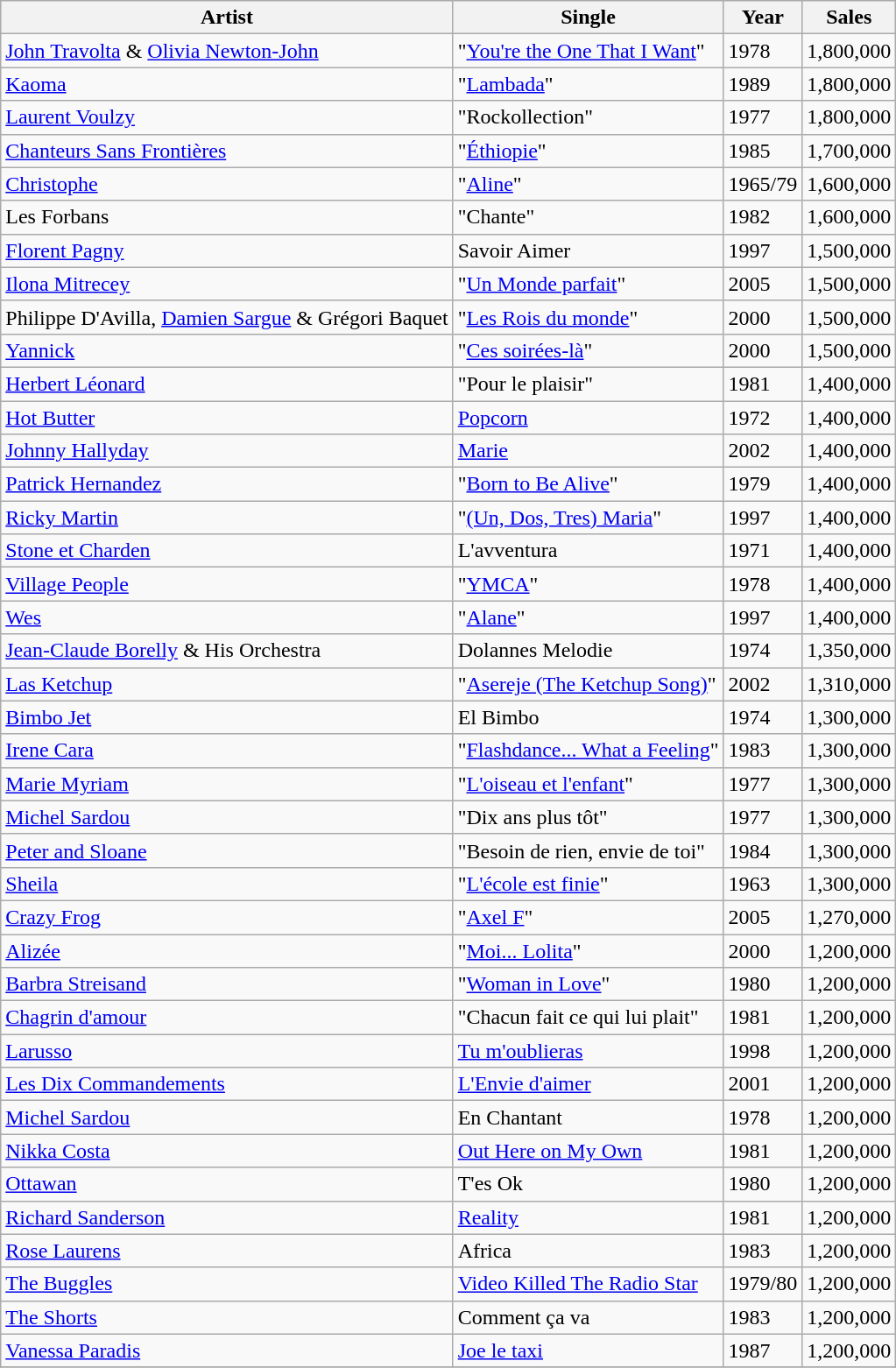<table class="wikitable sortable">
<tr>
<th>Artist</th>
<th>Single</th>
<th>Year</th>
<th>Sales</th>
</tr>
<tr>
<td><a href='#'>John Travolta</a> & <a href='#'>Olivia Newton-John</a></td>
<td>"<a href='#'>You're the One That I Want</a>"</td>
<td>1978</td>
<td>1,800,000</td>
</tr>
<tr>
<td><a href='#'>Kaoma</a></td>
<td>"<a href='#'>Lambada</a>"</td>
<td>1989</td>
<td>1,800,000</td>
</tr>
<tr>
<td><a href='#'>Laurent Voulzy</a></td>
<td>"Rockollection"</td>
<td>1977</td>
<td>1,800,000</td>
</tr>
<tr>
<td><a href='#'>Chanteurs Sans Frontières</a></td>
<td>"<a href='#'>Éthiopie</a>"</td>
<td>1985</td>
<td>1,700,000</td>
</tr>
<tr>
<td><a href='#'>Christophe</a></td>
<td>"<a href='#'>Aline</a>"</td>
<td>1965/79</td>
<td>1,600,000</td>
</tr>
<tr>
<td>Les Forbans</td>
<td>"Chante"</td>
<td>1982</td>
<td>1,600,000</td>
</tr>
<tr>
<td><a href='#'>Florent Pagny</a></td>
<td>Savoir Aimer</td>
<td>1997</td>
<td>1,500,000</td>
</tr>
<tr>
<td><a href='#'>Ilona Mitrecey</a></td>
<td>"<a href='#'>Un Monde parfait</a>"</td>
<td>2005</td>
<td>1,500,000</td>
</tr>
<tr>
<td>Philippe D'Avilla, <a href='#'>Damien Sargue</a> & Grégori Baquet</td>
<td>"<a href='#'>Les Rois du monde</a>"</td>
<td>2000</td>
<td>1,500,000</td>
</tr>
<tr>
<td><a href='#'>Yannick</a></td>
<td>"<a href='#'>Ces soirées-là</a>"</td>
<td>2000</td>
<td>1,500,000</td>
</tr>
<tr>
<td><a href='#'>Herbert Léonard</a></td>
<td>"Pour le plaisir"</td>
<td>1981</td>
<td>1,400,000</td>
</tr>
<tr>
<td><a href='#'>Hot Butter</a></td>
<td><a href='#'>Popcorn</a></td>
<td>1972</td>
<td>1,400,000</td>
</tr>
<tr>
<td><a href='#'>Johnny Hallyday</a></td>
<td><a href='#'>Marie</a></td>
<td>2002</td>
<td>1,400,000</td>
</tr>
<tr>
<td><a href='#'>Patrick Hernandez</a></td>
<td>"<a href='#'>Born to Be Alive</a>"</td>
<td>1979</td>
<td>1,400,000</td>
</tr>
<tr>
<td><a href='#'>Ricky Martin</a></td>
<td>"<a href='#'>(Un, Dos, Tres) Maria</a>"</td>
<td>1997</td>
<td>1,400,000</td>
</tr>
<tr>
<td><a href='#'>Stone et Charden</a></td>
<td>L'avventura</td>
<td>1971</td>
<td>1,400,000</td>
</tr>
<tr>
<td><a href='#'>Village People</a></td>
<td>"<a href='#'>YMCA</a>"</td>
<td>1978</td>
<td>1,400,000</td>
</tr>
<tr>
<td><a href='#'>Wes</a></td>
<td>"<a href='#'>Alane</a>"</td>
<td>1997</td>
<td>1,400,000</td>
</tr>
<tr>
<td><a href='#'>Jean-Claude Borelly</a> & His Orchestra</td>
<td>Dolannes Melodie</td>
<td>1974</td>
<td>1,350,000</td>
</tr>
<tr>
<td><a href='#'>Las Ketchup</a></td>
<td>"<a href='#'>Asereje (The Ketchup Song)</a>"</td>
<td>2002</td>
<td>1,310,000</td>
</tr>
<tr>
<td><a href='#'>Bimbo Jet</a></td>
<td>El Bimbo</td>
<td>1974</td>
<td>1,300,000</td>
</tr>
<tr>
<td><a href='#'>Irene Cara</a></td>
<td>"<a href='#'>Flashdance... What a Feeling</a>"</td>
<td>1983</td>
<td>1,300,000</td>
</tr>
<tr>
<td><a href='#'>Marie Myriam</a></td>
<td>"<a href='#'>L'oiseau et l'enfant</a>"</td>
<td>1977</td>
<td>1,300,000</td>
</tr>
<tr>
<td><a href='#'>Michel Sardou</a></td>
<td>"Dix ans plus tôt"</td>
<td>1977</td>
<td>1,300,000</td>
</tr>
<tr>
<td><a href='#'>Peter and Sloane</a></td>
<td>"Besoin de rien, envie de toi"</td>
<td>1984</td>
<td>1,300,000</td>
</tr>
<tr>
<td><a href='#'>Sheila</a></td>
<td>"<a href='#'>L'école est finie</a>"</td>
<td>1963</td>
<td>1,300,000</td>
</tr>
<tr>
<td><a href='#'>Crazy Frog</a></td>
<td>"<a href='#'>Axel F</a>"</td>
<td>2005</td>
<td>1,270,000</td>
</tr>
<tr>
<td><a href='#'>Alizée</a></td>
<td>"<a href='#'>Moi... Lolita</a>"</td>
<td>2000</td>
<td>1,200,000</td>
</tr>
<tr>
<td><a href='#'>Barbra Streisand</a></td>
<td>"<a href='#'>Woman in Love</a>"</td>
<td>1980</td>
<td>1,200,000</td>
</tr>
<tr>
<td><a href='#'>Chagrin d'amour</a></td>
<td>"Chacun fait ce qui lui plait"</td>
<td>1981</td>
<td>1,200,000</td>
</tr>
<tr>
<td><a href='#'>Larusso</a></td>
<td><a href='#'>Tu m'oublieras</a></td>
<td>1998</td>
<td>1,200,000</td>
</tr>
<tr>
<td><a href='#'>Les Dix Commandements</a></td>
<td><a href='#'>L'Envie d'aimer</a></td>
<td>2001</td>
<td>1,200,000</td>
</tr>
<tr>
<td><a href='#'>Michel Sardou</a></td>
<td>En Chantant</td>
<td>1978</td>
<td>1,200,000</td>
</tr>
<tr>
<td><a href='#'>Nikka Costa</a></td>
<td><a href='#'>Out Here on My Own</a></td>
<td>1981</td>
<td>1,200,000</td>
</tr>
<tr>
<td><a href='#'>Ottawan</a></td>
<td>T'es Ok</td>
<td>1980</td>
<td>1,200,000</td>
</tr>
<tr>
<td><a href='#'>Richard Sanderson</a></td>
<td><a href='#'>Reality</a></td>
<td>1981</td>
<td>1,200,000</td>
</tr>
<tr>
<td><a href='#'>Rose Laurens</a></td>
<td>Africa</td>
<td>1983</td>
<td>1,200,000</td>
</tr>
<tr>
<td><a href='#'>The Buggles</a></td>
<td><a href='#'>Video Killed The Radio Star</a></td>
<td>1979/80</td>
<td>1,200,000</td>
</tr>
<tr>
<td><a href='#'>The Shorts</a></td>
<td>Comment ça va</td>
<td>1983</td>
<td>1,200,000</td>
</tr>
<tr>
<td><a href='#'>Vanessa Paradis</a></td>
<td><a href='#'>Joe le taxi</a></td>
<td>1987</td>
<td>1,200,000</td>
</tr>
<tr>
</tr>
</table>
